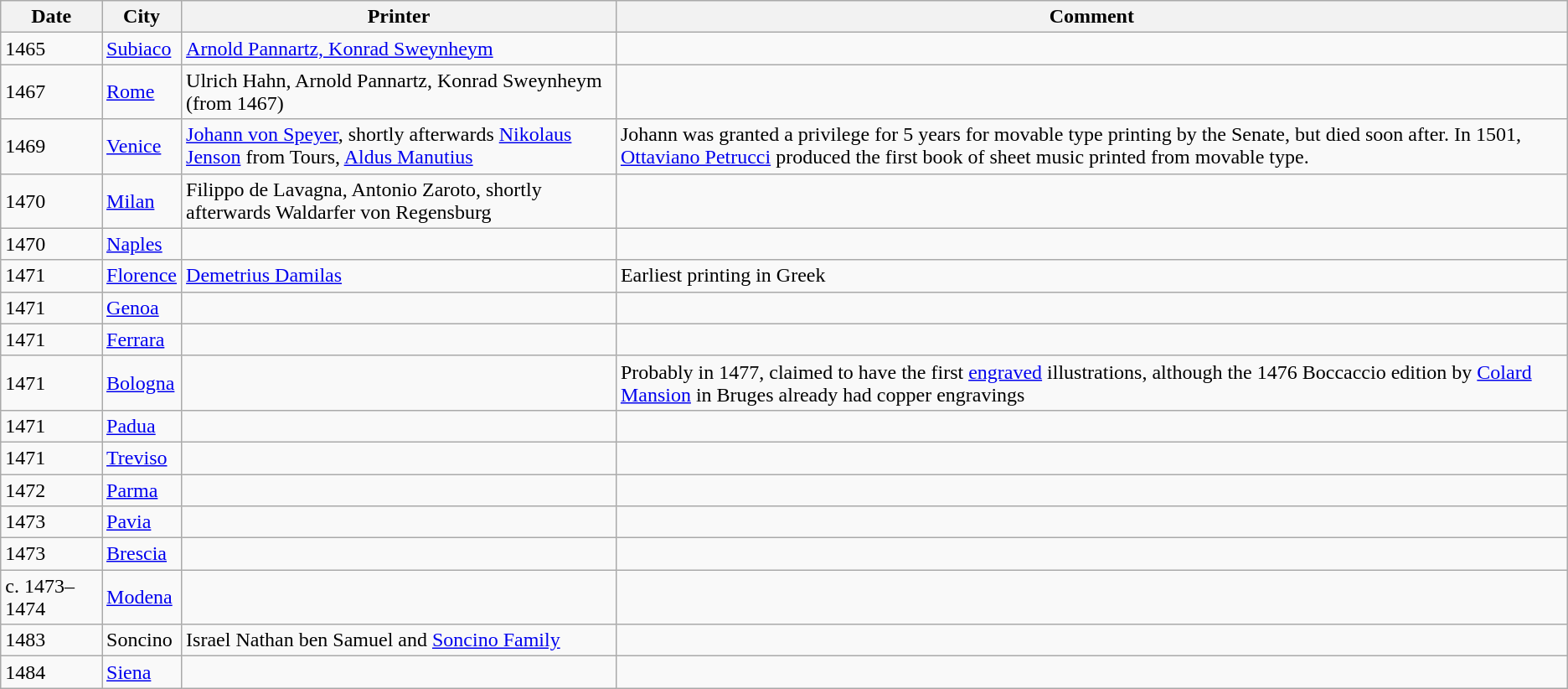<table class="wikitable">
<tr>
<th>Date</th>
<th>City</th>
<th>Printer </th>
<th>Comment</th>
</tr>
<tr>
<td>1465</td>
<td><a href='#'>Subiaco</a></td>
<td><a href='#'>Arnold Pannartz, Konrad Sweynheym</a></td>
<td></td>
</tr>
<tr>
<td>1467</td>
<td><a href='#'>Rome</a></td>
<td>Ulrich Hahn, Arnold Pannartz, Konrad Sweynheym (from 1467)</td>
<td></td>
</tr>
<tr>
<td>1469</td>
<td><a href='#'>Venice</a></td>
<td><a href='#'>Johann von Speyer</a>, shortly afterwards <a href='#'>Nikolaus Jenson</a> from Tours, <a href='#'>Aldus Manutius</a></td>
<td>Johann was granted a privilege for 5 years for movable type printing by the Senate, but died soon after. In 1501, <a href='#'>Ottaviano Petrucci</a> produced the first book of sheet music printed from movable type.</td>
</tr>
<tr>
<td>1470</td>
<td><a href='#'>Milan</a></td>
<td>Filippo de Lavagna, Antonio Zaroto, shortly afterwards Waldarfer von Regensburg</td>
<td></td>
</tr>
<tr>
<td>1470</td>
<td><a href='#'>Naples</a></td>
<td></td>
<td></td>
</tr>
<tr>
<td>1471</td>
<td><a href='#'>Florence</a></td>
<td><a href='#'>Demetrius Damilas</a></td>
<td>Earliest printing in Greek</td>
</tr>
<tr>
<td>1471</td>
<td><a href='#'>Genoa</a></td>
<td></td>
<td></td>
</tr>
<tr>
<td>1471</td>
<td><a href='#'>Ferrara</a></td>
<td></td>
<td></td>
</tr>
<tr>
<td>1471</td>
<td><a href='#'>Bologna</a></td>
<td></td>
<td>Probably in 1477, claimed to have the first <a href='#'>engraved</a> illustrations, although the 1476 Boccaccio edition by <a href='#'>Colard Mansion</a> in Bruges already had copper engravings</td>
</tr>
<tr>
<td>1471</td>
<td><a href='#'>Padua</a></td>
<td></td>
<td></td>
</tr>
<tr>
<td>1471</td>
<td><a href='#'>Treviso</a></td>
<td></td>
<td></td>
</tr>
<tr>
<td>1472</td>
<td><a href='#'>Parma</a></td>
<td></td>
<td></td>
</tr>
<tr>
<td>1473</td>
<td><a href='#'>Pavia</a></td>
<td></td>
<td></td>
</tr>
<tr>
<td>1473</td>
<td><a href='#'>Brescia</a></td>
<td></td>
<td></td>
</tr>
<tr>
<td>c. 1473–1474</td>
<td><a href='#'>Modena</a></td>
<td></td>
<td></td>
</tr>
<tr>
<td>1483</td>
<td>Soncino</td>
<td>Israel Nathan ben Samuel and <a href='#'>Soncino Family</a></td>
<td></td>
</tr>
<tr>
<td>1484</td>
<td><a href='#'>Siena</a></td>
<td></td>
<td></td>
</tr>
</table>
